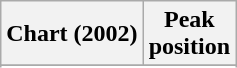<table class="wikitable">
<tr>
<th>Chart (2002)</th>
<th>Peak<br>position</th>
</tr>
<tr>
</tr>
<tr>
</tr>
<tr>
</tr>
</table>
